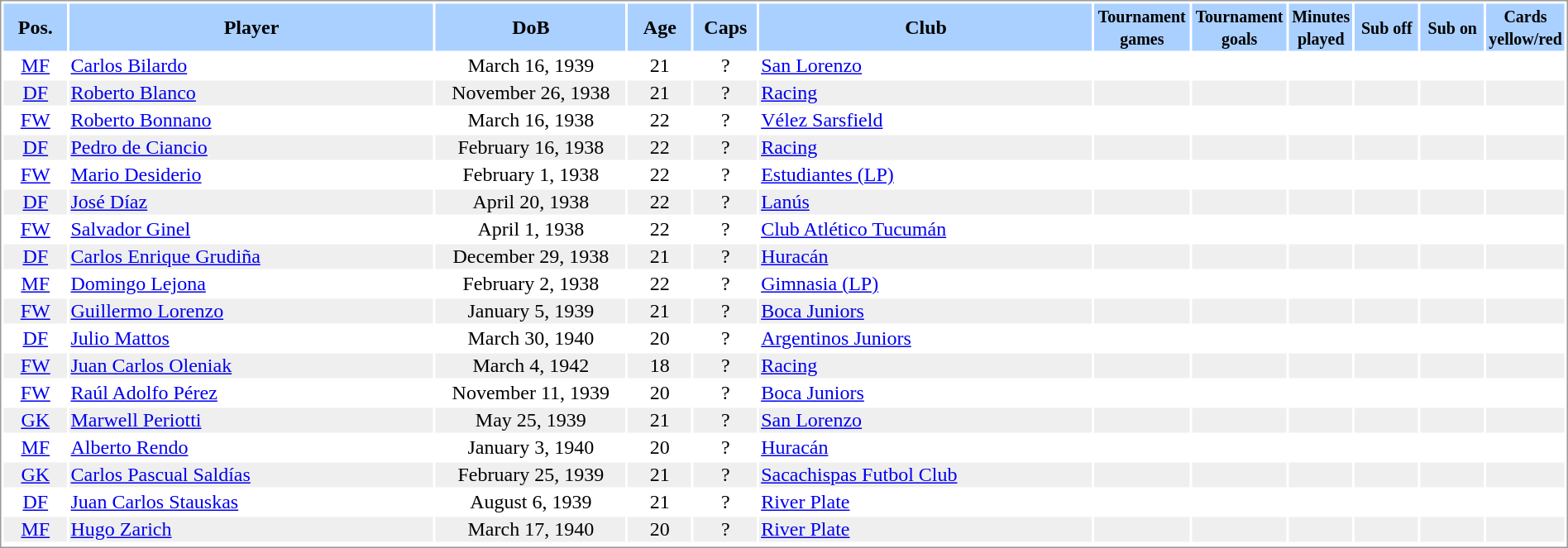<table border="0" width="100%" style="border: 1px solid #999; background-color:white; text-align:center">
<tr align="center" bgcolor="#AAD0FF">
<th width=4%>Pos.</th>
<th width=23%>Player</th>
<th width=12%>DoB</th>
<th width=4%>Age</th>
<th width=4%>Caps</th>
<th width=21%>Club</th>
<th width=6%><small>Tournament<br>games</small></th>
<th width=6%><small>Tournament<br>goals</small></th>
<th width=4%><small>Minutes<br>played</small></th>
<th width=4%><small>Sub off</small></th>
<th width=4%><small>Sub on</small></th>
<th width=4%><small>Cards<br>yellow/red</small></th>
</tr>
<tr>
<td><a href='#'>MF</a></td>
<td align="left"><a href='#'>Carlos Bilardo</a></td>
<td>March 16, 1939</td>
<td>21</td>
<td>?</td>
<td align="left"> <a href='#'>San Lorenzo</a></td>
<td></td>
<td></td>
<td></td>
<td></td>
<td></td>
<td></td>
</tr>
<tr bgcolor="#EFEFEF">
<td><a href='#'>DF</a></td>
<td align="left"><a href='#'>Roberto Blanco</a></td>
<td>November 26, 1938</td>
<td>21</td>
<td>?</td>
<td align="left"> <a href='#'>Racing</a></td>
<td></td>
<td></td>
<td></td>
<td></td>
<td></td>
<td></td>
</tr>
<tr>
<td><a href='#'>FW</a></td>
<td align="left"><a href='#'>Roberto Bonnano</a></td>
<td>March 16, 1938</td>
<td>22</td>
<td>?</td>
<td align="left"> <a href='#'>Vélez Sarsfield</a></td>
<td></td>
<td></td>
<td></td>
<td></td>
<td></td>
<td></td>
</tr>
<tr bgcolor="#EFEFEF">
<td><a href='#'>DF</a></td>
<td align="left"><a href='#'>Pedro de Ciancio</a></td>
<td>February 16, 1938</td>
<td>22</td>
<td>?</td>
<td align="left"> <a href='#'>Racing</a></td>
<td></td>
<td></td>
<td></td>
<td></td>
<td></td>
<td></td>
</tr>
<tr>
<td><a href='#'>FW</a></td>
<td align="left"><a href='#'>Mario Desiderio</a></td>
<td>February 1, 1938</td>
<td>22</td>
<td>?</td>
<td align="left"> <a href='#'>Estudiantes (LP)</a></td>
<td></td>
<td></td>
<td></td>
<td></td>
<td></td>
<td></td>
</tr>
<tr bgcolor="#EFEFEF">
<td><a href='#'>DF</a></td>
<td align="left"><a href='#'>José Díaz</a></td>
<td>April 20, 1938</td>
<td>22</td>
<td>?</td>
<td align="left"> <a href='#'>Lanús</a></td>
<td></td>
<td></td>
<td></td>
<td></td>
<td></td>
<td></td>
</tr>
<tr>
<td><a href='#'>FW</a></td>
<td align="left"><a href='#'>Salvador Ginel</a></td>
<td>April 1, 1938</td>
<td>22</td>
<td>?</td>
<td align="left"> <a href='#'>Club Atlético Tucumán</a></td>
<td></td>
<td></td>
<td></td>
<td></td>
<td></td>
<td></td>
</tr>
<tr bgcolor="#EFEFEF">
<td><a href='#'>DF</a></td>
<td align="left"><a href='#'>Carlos Enrique Grudiña</a></td>
<td>December 29, 1938</td>
<td>21</td>
<td>?</td>
<td align="left"> <a href='#'>Huracán</a></td>
<td></td>
<td></td>
<td></td>
<td></td>
<td></td>
<td></td>
</tr>
<tr>
<td><a href='#'>MF</a></td>
<td align="left"><a href='#'>Domingo Lejona</a></td>
<td>February 2, 1938</td>
<td>22</td>
<td>?</td>
<td align="left"> <a href='#'>Gimnasia (LP)</a></td>
<td></td>
<td></td>
<td></td>
<td></td>
<td></td>
<td></td>
</tr>
<tr bgcolor="#EFEFEF">
<td><a href='#'>FW</a></td>
<td align="left"><a href='#'>Guillermo Lorenzo</a></td>
<td>January 5, 1939</td>
<td>21</td>
<td>?</td>
<td align="left"> <a href='#'>Boca Juniors</a></td>
<td></td>
<td></td>
<td></td>
<td></td>
<td></td>
<td></td>
</tr>
<tr>
<td><a href='#'>DF</a></td>
<td align="left"><a href='#'>Julio Mattos</a></td>
<td>March 30, 1940</td>
<td>20</td>
<td>?</td>
<td align="left"> <a href='#'>Argentinos Juniors</a></td>
<td></td>
<td></td>
<td></td>
<td></td>
<td></td>
<td></td>
</tr>
<tr bgcolor="#EFEFEF">
<td><a href='#'>FW</a></td>
<td align="left"><a href='#'>Juan Carlos Oleniak</a></td>
<td>March 4, 1942</td>
<td>18</td>
<td>?</td>
<td align="left"> <a href='#'>Racing</a></td>
<td></td>
<td></td>
<td></td>
<td></td>
<td></td>
<td></td>
</tr>
<tr>
<td><a href='#'>FW</a></td>
<td align="left"><a href='#'>Raúl Adolfo Pérez</a></td>
<td>November 11, 1939</td>
<td>20</td>
<td>?</td>
<td align="left"> <a href='#'>Boca Juniors</a></td>
<td></td>
<td></td>
<td></td>
<td></td>
<td></td>
<td></td>
</tr>
<tr bgcolor="#EFEFEF">
<td><a href='#'>GK</a></td>
<td align="left"><a href='#'>Marwell Periotti</a></td>
<td>May 25, 1939</td>
<td>21</td>
<td>?</td>
<td align="left"> <a href='#'>San Lorenzo</a></td>
<td></td>
<td></td>
<td></td>
<td></td>
<td></td>
<td></td>
</tr>
<tr>
<td><a href='#'>MF</a></td>
<td align="left"><a href='#'>Alberto Rendo</a></td>
<td>January 3, 1940</td>
<td>20</td>
<td>?</td>
<td align="left"> <a href='#'>Huracán</a></td>
<td></td>
<td></td>
<td></td>
<td></td>
<td></td>
<td></td>
</tr>
<tr bgcolor="#EFEFEF">
<td><a href='#'>GK</a></td>
<td align="left"><a href='#'>Carlos Pascual Saldías</a></td>
<td>February 25, 1939</td>
<td>21</td>
<td>?</td>
<td align="left"> <a href='#'>Sacachispas Futbol Club</a></td>
<td></td>
<td></td>
<td></td>
<td></td>
<td></td>
<td></td>
</tr>
<tr>
<td><a href='#'>DF</a></td>
<td align="left"><a href='#'>Juan Carlos Stauskas</a></td>
<td>August 6, 1939</td>
<td>21</td>
<td>?</td>
<td align="left"> <a href='#'>River Plate</a></td>
<td></td>
<td></td>
<td></td>
<td></td>
<td></td>
<td></td>
</tr>
<tr bgcolor="#EFEFEF">
<td><a href='#'>MF</a></td>
<td align="left"><a href='#'>Hugo Zarich</a></td>
<td>March 17, 1940</td>
<td>20</td>
<td>?</td>
<td align="left"> <a href='#'>River Plate</a></td>
<td></td>
<td></td>
<td></td>
<td></td>
<td></td>
<td></td>
</tr>
<tr>
</tr>
</table>
